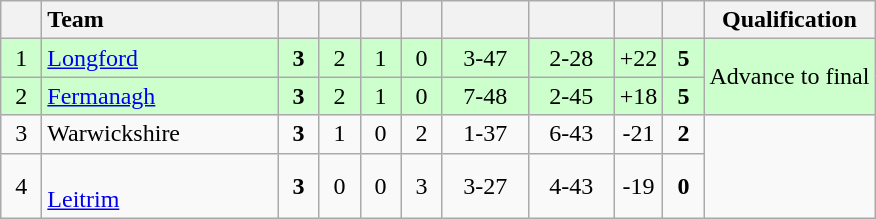<table class="wikitable" style="text-align:center">
<tr>
<th width="20"></th>
<th width="150" style="text-align:left;">Team</th>
<th width="20"></th>
<th width="20"></th>
<th width="20"></th>
<th width="20"></th>
<th width="50"></th>
<th width="50"></th>
<th width="20"></th>
<th width="20"></th>
<th>Qualification</th>
</tr>
<tr style="background:#ccffcc">
<td>1</td>
<td align="left"> <a href='#'>Longford</a></td>
<td><strong>3</strong></td>
<td>2</td>
<td>1</td>
<td>0</td>
<td>3-47</td>
<td>2-28</td>
<td>+22</td>
<td><strong>5</strong></td>
<td rowspan="2">Advance to final</td>
</tr>
<tr style="background:#ccffcc">
<td>2</td>
<td align="left"> <a href='#'>Fermanagh</a></td>
<td><strong>3</strong></td>
<td>2</td>
<td>1</td>
<td>0</td>
<td>7-48</td>
<td>2-45</td>
<td>+18</td>
<td><strong>5</strong></td>
</tr>
<tr>
<td>3</td>
<td align="left"> Warwickshire</td>
<td><strong>3</strong></td>
<td>1</td>
<td>0</td>
<td>2</td>
<td>1-37</td>
<td>6-43</td>
<td>-21</td>
<td><strong>2</strong></td>
<td rowspan="2"></td>
</tr>
<tr>
<td>4</td>
<td align="left"><br> <a href='#'>Leitrim</a></td>
<td><strong>3</strong></td>
<td>0</td>
<td>0</td>
<td>3</td>
<td>3-27</td>
<td>4-43</td>
<td>-19</td>
<td><strong>0</strong></td>
</tr>
</table>
